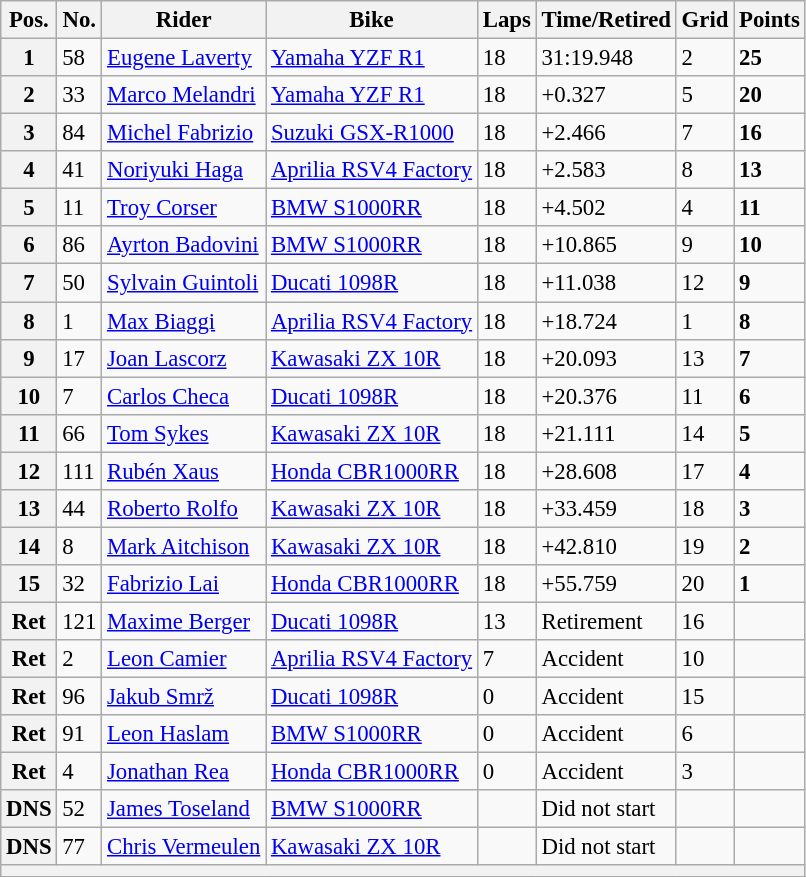<table class="wikitable" style="font-size: 95%;">
<tr>
<th>Pos.</th>
<th>No.</th>
<th>Rider</th>
<th>Bike</th>
<th>Laps</th>
<th>Time/Retired</th>
<th>Grid</th>
<th>Points</th>
</tr>
<tr>
<th>1</th>
<td>58</td>
<td> <a href='#'>Eugene Laverty</a></td>
<td><a href='#'>Yamaha YZF R1</a></td>
<td>18</td>
<td>31:19.948</td>
<td>2</td>
<td><strong>25</strong></td>
</tr>
<tr>
<th>2</th>
<td>33</td>
<td> <a href='#'>Marco Melandri</a></td>
<td><a href='#'>Yamaha YZF R1</a></td>
<td>18</td>
<td>+0.327</td>
<td>5</td>
<td><strong>20</strong></td>
</tr>
<tr>
<th>3</th>
<td>84</td>
<td> <a href='#'>Michel Fabrizio</a></td>
<td><a href='#'>Suzuki GSX-R1000</a></td>
<td>18</td>
<td>+2.466</td>
<td>7</td>
<td><strong>16</strong></td>
</tr>
<tr>
<th>4</th>
<td>41</td>
<td> <a href='#'>Noriyuki Haga</a></td>
<td><a href='#'>Aprilia RSV4 Factory</a></td>
<td>18</td>
<td>+2.583</td>
<td>8</td>
<td><strong>13</strong></td>
</tr>
<tr>
<th>5</th>
<td>11</td>
<td> <a href='#'>Troy Corser</a></td>
<td><a href='#'>BMW S1000RR</a></td>
<td>18</td>
<td>+4.502</td>
<td>4</td>
<td><strong>11</strong></td>
</tr>
<tr>
<th>6</th>
<td>86</td>
<td> <a href='#'>Ayrton Badovini</a></td>
<td><a href='#'>BMW S1000RR</a></td>
<td>18</td>
<td>+10.865</td>
<td>9</td>
<td><strong>10</strong></td>
</tr>
<tr>
<th>7</th>
<td>50</td>
<td> <a href='#'>Sylvain Guintoli</a></td>
<td><a href='#'>Ducati 1098R</a></td>
<td>18</td>
<td>+11.038</td>
<td>12</td>
<td><strong>9</strong></td>
</tr>
<tr>
<th>8</th>
<td>1</td>
<td> <a href='#'>Max Biaggi</a></td>
<td><a href='#'>Aprilia RSV4 Factory</a></td>
<td>18</td>
<td>+18.724</td>
<td>1</td>
<td><strong>8</strong></td>
</tr>
<tr>
<th>9</th>
<td>17</td>
<td> <a href='#'>Joan Lascorz</a></td>
<td><a href='#'>Kawasaki ZX 10R</a></td>
<td>18</td>
<td>+20.093</td>
<td>13</td>
<td><strong>7</strong></td>
</tr>
<tr>
<th>10</th>
<td>7</td>
<td> <a href='#'>Carlos Checa</a></td>
<td><a href='#'>Ducati 1098R</a></td>
<td>18</td>
<td>+20.376</td>
<td>11</td>
<td><strong>6</strong></td>
</tr>
<tr>
<th>11</th>
<td>66</td>
<td> <a href='#'>Tom Sykes</a></td>
<td><a href='#'>Kawasaki ZX 10R</a></td>
<td>18</td>
<td>+21.111</td>
<td>14</td>
<td><strong>5</strong></td>
</tr>
<tr>
<th>12</th>
<td>111</td>
<td> <a href='#'>Rubén Xaus</a></td>
<td><a href='#'>Honda CBR1000RR</a></td>
<td>18</td>
<td>+28.608</td>
<td>17</td>
<td><strong>4</strong></td>
</tr>
<tr>
<th>13</th>
<td>44</td>
<td> <a href='#'>Roberto Rolfo</a></td>
<td><a href='#'>Kawasaki ZX 10R</a></td>
<td>18</td>
<td>+33.459</td>
<td>18</td>
<td><strong>3</strong></td>
</tr>
<tr>
<th>14</th>
<td>8</td>
<td> <a href='#'>Mark Aitchison</a></td>
<td><a href='#'>Kawasaki ZX 10R</a></td>
<td>18</td>
<td>+42.810</td>
<td>19</td>
<td><strong>2</strong></td>
</tr>
<tr>
<th>15</th>
<td>32</td>
<td> <a href='#'>Fabrizio Lai</a></td>
<td><a href='#'>Honda CBR1000RR</a></td>
<td>18</td>
<td>+55.759</td>
<td>20</td>
<td><strong>1</strong></td>
</tr>
<tr>
<th>Ret</th>
<td>121</td>
<td> <a href='#'>Maxime Berger</a></td>
<td><a href='#'>Ducati 1098R</a></td>
<td>13</td>
<td>Retirement</td>
<td>16</td>
<td></td>
</tr>
<tr>
<th>Ret</th>
<td>2</td>
<td> <a href='#'>Leon Camier</a></td>
<td><a href='#'>Aprilia RSV4 Factory</a></td>
<td>7</td>
<td>Accident</td>
<td>10</td>
<td></td>
</tr>
<tr>
<th>Ret</th>
<td>96</td>
<td> <a href='#'>Jakub Smrž</a></td>
<td><a href='#'>Ducati 1098R</a></td>
<td>0</td>
<td>Accident</td>
<td>15</td>
<td></td>
</tr>
<tr>
<th>Ret</th>
<td>91</td>
<td> <a href='#'>Leon Haslam</a></td>
<td><a href='#'>BMW S1000RR</a></td>
<td>0</td>
<td>Accident</td>
<td>6</td>
<td></td>
</tr>
<tr>
<th>Ret</th>
<td>4</td>
<td> <a href='#'>Jonathan Rea</a></td>
<td><a href='#'>Honda CBR1000RR</a></td>
<td>0</td>
<td>Accident</td>
<td>3</td>
<td></td>
</tr>
<tr>
<th>DNS</th>
<td>52</td>
<td> <a href='#'>James Toseland</a></td>
<td><a href='#'>BMW S1000RR</a></td>
<td></td>
<td>Did not start</td>
<td></td>
<td></td>
</tr>
<tr>
<th>DNS</th>
<td>77</td>
<td> <a href='#'>Chris Vermeulen</a></td>
<td><a href='#'>Kawasaki ZX 10R</a></td>
<td></td>
<td>Did not start</td>
<td></td>
<td></td>
</tr>
<tr>
<th colspan=8></th>
</tr>
<tr>
</tr>
</table>
